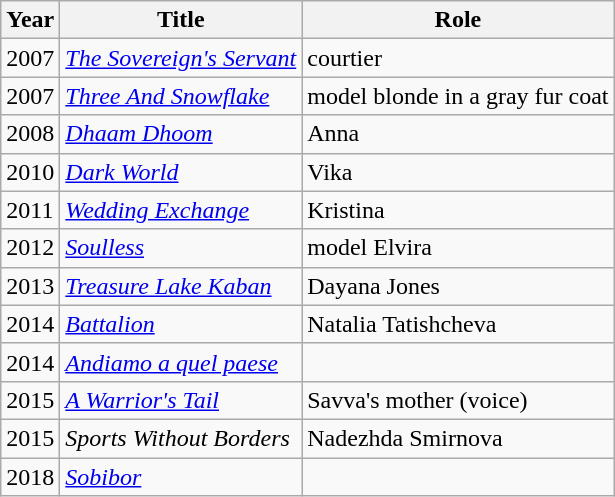<table class="wikitable sortable">
<tr>
<th>Year</th>
<th>Title</th>
<th>Role</th>
</tr>
<tr>
<td>2007</td>
<td><em><a href='#'>The Sovereign's Servant</a></em></td>
<td>courtier</td>
</tr>
<tr>
<td>2007</td>
<td><em><a href='#'>Three And Snowflake</a></em></td>
<td>model blonde in a gray fur coat</td>
</tr>
<tr>
<td>2008</td>
<td><em><a href='#'>Dhaam Dhoom</a></em></td>
<td>Anna</td>
</tr>
<tr>
<td>2010</td>
<td><em><a href='#'>Dark World</a></em></td>
<td>Vika</td>
</tr>
<tr>
<td>2011</td>
<td><em><a href='#'>Wedding Exchange</a></em></td>
<td>Kristina</td>
</tr>
<tr>
<td>2012</td>
<td><em><a href='#'>Soulless</a></em></td>
<td>model Elvira</td>
</tr>
<tr>
<td>2013</td>
<td><em><a href='#'>Treasure Lake Kaban</a></em></td>
<td>Dayana Jones</td>
</tr>
<tr>
<td>2014</td>
<td><em><a href='#'>Battalion</a></em></td>
<td>Natalia Tatishcheva</td>
</tr>
<tr>
<td>2014</td>
<td><em><a href='#'>Andiamo a quel paese</a></em></td>
<td></td>
</tr>
<tr>
<td>2015</td>
<td><em><a href='#'>A Warrior's Tail</a></em></td>
<td>Savva's mother (voice)</td>
</tr>
<tr>
<td>2015</td>
<td><em>Sports Without Borders</em></td>
<td>Nadezhda Smirnova</td>
</tr>
<tr>
<td>2018</td>
<td><em><a href='#'>Sobibor</a></em></td>
<td></td>
</tr>
</table>
